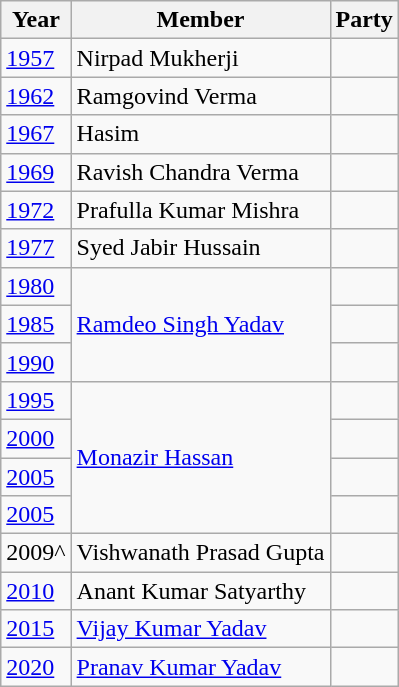<table class="wikitable sortable">
<tr>
<th>Year</th>
<th>Member</th>
<th colspan="2">Party</th>
</tr>
<tr>
<td><a href='#'>1957</a></td>
<td>Nirpad Mukherji</td>
<td></td>
</tr>
<tr>
<td><a href='#'>1962</a></td>
<td>Ramgovind Verma</td>
</tr>
<tr>
<td><a href='#'>1967</a></td>
<td>Hasim</td>
<td></td>
</tr>
<tr>
<td><a href='#'>1969</a></td>
<td>Ravish Chandra Verma</td>
<td></td>
</tr>
<tr>
<td><a href='#'>1972</a></td>
<td>Prafulla Kumar Mishra</td>
<td></td>
</tr>
<tr>
<td><a href='#'>1977</a></td>
<td>Syed Jabir Hussain</td>
<td></td>
</tr>
<tr>
<td><a href='#'>1980</a></td>
<td rowspan="3"><a href='#'>Ramdeo Singh Yadav</a></td>
<td></td>
</tr>
<tr>
<td><a href='#'>1985</a></td>
<td></td>
</tr>
<tr>
<td><a href='#'>1990</a></td>
<td></td>
</tr>
<tr>
<td><a href='#'>1995</a></td>
<td rowspan="4"><a href='#'>Monazir Hassan</a></td>
</tr>
<tr>
<td><a href='#'>2000</a></td>
<td></td>
</tr>
<tr>
<td><a href='#'>2005</a></td>
<td></td>
</tr>
<tr>
<td><a href='#'>2005</a></td>
</tr>
<tr>
<td>2009^</td>
<td>Vishwanath Prasad Gupta</td>
<td></td>
</tr>
<tr>
<td><a href='#'>2010</a></td>
<td>Anant Kumar Satyarthy</td>
<td></td>
</tr>
<tr>
<td><a href='#'>2015</a></td>
<td><a href='#'>Vijay Kumar Yadav</a></td>
<td></td>
</tr>
<tr>
<td><a href='#'>2020</a></td>
<td><a href='#'>Pranav Kumar Yadav</a></td>
<td></td>
</tr>
</table>
